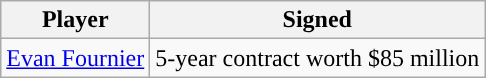<table class="wikitable sortable sortable">
<tr>
<th>Player</th>
<th>Signed</th>
</tr>
<tr style="text-align: center">
<td><a href='#'>Evan Fournier</a></td>
<td>5-year contract worth $85 million</td>
</tr>
</table>
